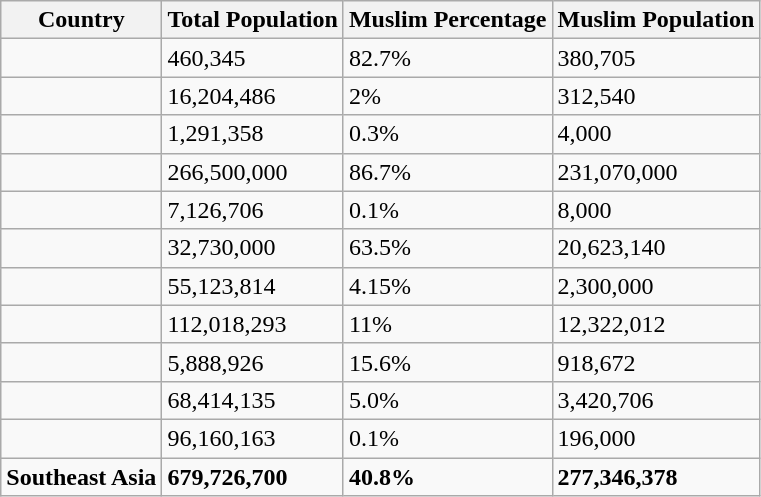<table class="wikitable sortable">
<tr>
<th>Country</th>
<th>Total Population</th>
<th>Muslim Percentage</th>
<th>Muslim Population</th>
</tr>
<tr>
<td></td>
<td>460,345</td>
<td>82.7%</td>
<td>380,705</td>
</tr>
<tr>
<td></td>
<td>16,204,486</td>
<td>2%</td>
<td>312,540</td>
</tr>
<tr>
<td></td>
<td>1,291,358</td>
<td>0.3%</td>
<td>4,000</td>
</tr>
<tr>
<td></td>
<td>266,500,000</td>
<td>86.7%</td>
<td>231,070,000</td>
</tr>
<tr>
<td></td>
<td>7,126,706</td>
<td>0.1%</td>
<td>8,000</td>
</tr>
<tr>
<td></td>
<td>32,730,000</td>
<td>63.5%</td>
<td>20,623,140</td>
</tr>
<tr>
<td></td>
<td>55,123,814</td>
<td>4.15%</td>
<td>2,300,000</td>
</tr>
<tr>
<td></td>
<td>112,018,293</td>
<td>11%</td>
<td>12,322,012</td>
</tr>
<tr>
<td></td>
<td>5,888,926</td>
<td>15.6%</td>
<td>918,672</td>
</tr>
<tr>
<td></td>
<td>68,414,135</td>
<td>5.0%</td>
<td>3,420,706</td>
</tr>
<tr>
<td></td>
<td>96,160,163</td>
<td>0.1%</td>
<td>196,000</td>
</tr>
<tr>
<td><strong>Southeast Asia</strong></td>
<td><strong>679,726,700</strong></td>
<td><strong>40.8%</strong></td>
<td><strong>277,346,378</strong></td>
</tr>
</table>
